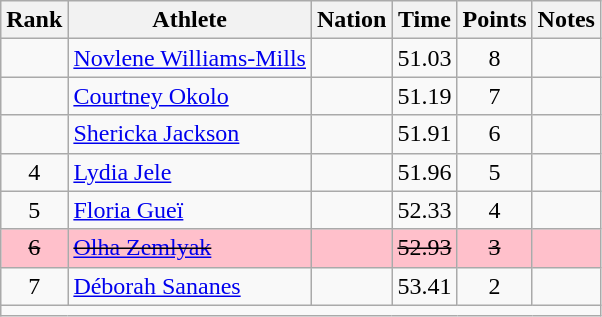<table class="wikitable mw-datatable sortable" style="text-align:center;">
<tr>
<th>Rank</th>
<th>Athlete</th>
<th>Nation</th>
<th>Time</th>
<th>Points</th>
<th>Notes</th>
</tr>
<tr>
<td></td>
<td align=left><a href='#'>Novlene Williams-Mills</a></td>
<td align=left></td>
<td>51.03</td>
<td>8</td>
<td></td>
</tr>
<tr>
<td></td>
<td align=left><a href='#'>Courtney Okolo</a></td>
<td align=left></td>
<td>51.19</td>
<td>7</td>
<td></td>
</tr>
<tr>
<td></td>
<td align=left><a href='#'>Shericka Jackson</a></td>
<td align=left></td>
<td>51.91</td>
<td>6</td>
<td></td>
</tr>
<tr>
<td>4</td>
<td align=left><a href='#'>Lydia Jele</a></td>
<td align=left></td>
<td>51.96</td>
<td>5</td>
<td></td>
</tr>
<tr>
<td>5</td>
<td align=left><a href='#'>Floria Gueï</a></td>
<td align=left></td>
<td>52.33</td>
<td>4</td>
<td></td>
</tr>
<tr bgcolor=pink>
<td><s>6</s></td>
<td align=left><s><a href='#'>Olha Zemlyak</a></s></td>
<td align=left><s></s></td>
<td><s>52.93</s></td>
<td><s>3</s></td>
<td></td>
</tr>
<tr>
<td>7</td>
<td align=left><a href='#'>Déborah Sananes</a></td>
<td align=left></td>
<td>53.41</td>
<td>2</td>
<td></td>
</tr>
<tr class="sortbottom">
<td colspan=6></td>
</tr>
</table>
